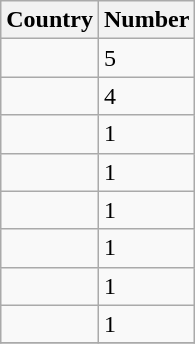<table class="wikitable sortable">
<tr>
<th>Country</th>
<th>Number</th>
</tr>
<tr>
<td></td>
<td>5</td>
</tr>
<tr>
<td></td>
<td>4</td>
</tr>
<tr>
<td></td>
<td>1</td>
</tr>
<tr>
<td></td>
<td>1</td>
</tr>
<tr>
<td></td>
<td>1</td>
</tr>
<tr>
<td></td>
<td>1</td>
</tr>
<tr>
<td></td>
<td>1</td>
</tr>
<tr>
<td></td>
<td>1</td>
</tr>
<tr>
</tr>
</table>
